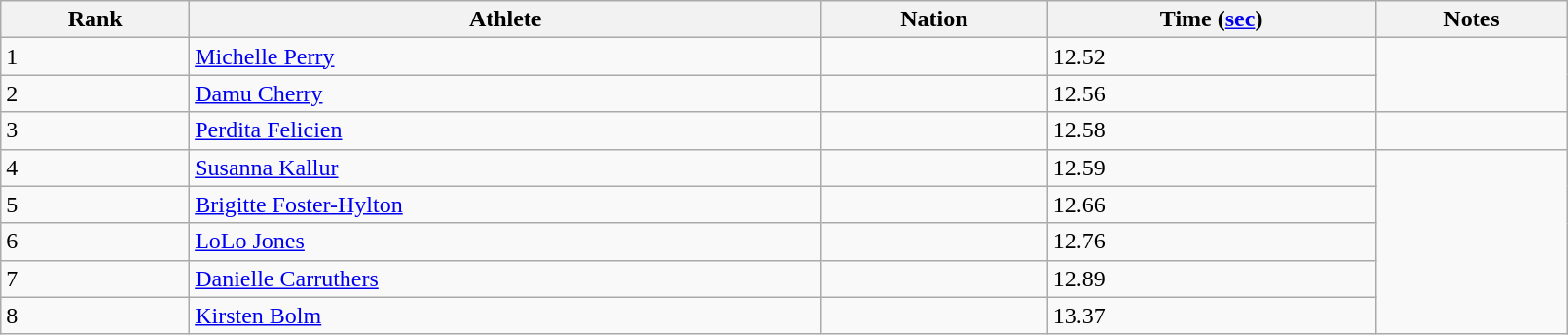<table class="wikitable" width=85%>
<tr>
<th>Rank</th>
<th>Athlete</th>
<th>Nation</th>
<th>Time (<a href='#'>sec</a>)</th>
<th>Notes</th>
</tr>
<tr>
<td>1</td>
<td><a href='#'>Michelle Perry</a></td>
<td></td>
<td>12.52</td>
</tr>
<tr>
<td>2</td>
<td><a href='#'>Damu Cherry</a></td>
<td></td>
<td>12.56</td>
</tr>
<tr>
<td>3</td>
<td><a href='#'>Perdita Felicien</a></td>
<td></td>
<td>12.58</td>
<td></td>
</tr>
<tr>
<td>4</td>
<td><a href='#'>Susanna Kallur</a></td>
<td></td>
<td>12.59</td>
</tr>
<tr>
<td>5</td>
<td><a href='#'>Brigitte Foster-Hylton</a></td>
<td></td>
<td>12.66</td>
</tr>
<tr>
<td>6</td>
<td><a href='#'>LoLo Jones</a></td>
<td></td>
<td>12.76</td>
</tr>
<tr>
<td>7</td>
<td><a href='#'>Danielle Carruthers</a></td>
<td></td>
<td>12.89</td>
</tr>
<tr>
<td>8</td>
<td><a href='#'>Kirsten Bolm</a></td>
<td></td>
<td>13.37</td>
</tr>
</table>
